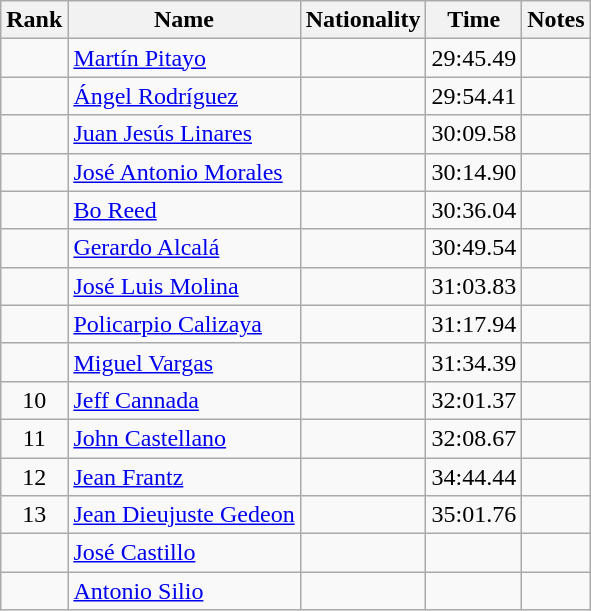<table class="wikitable sortable" style="text-align:center">
<tr>
<th>Rank</th>
<th>Name</th>
<th>Nationality</th>
<th>Time</th>
<th>Notes</th>
</tr>
<tr>
<td></td>
<td align=left><a href='#'>Martín Pitayo</a></td>
<td align=left></td>
<td>29:45.49</td>
<td></td>
</tr>
<tr>
<td></td>
<td align=left><a href='#'>Ángel Rodríguez</a></td>
<td align=left></td>
<td>29:54.41</td>
<td></td>
</tr>
<tr>
<td></td>
<td align=left><a href='#'>Juan Jesús Linares</a></td>
<td align=left></td>
<td>30:09.58</td>
<td></td>
</tr>
<tr>
<td></td>
<td align=left><a href='#'>José Antonio Morales</a></td>
<td align=left></td>
<td>30:14.90</td>
<td></td>
</tr>
<tr>
<td></td>
<td align=left><a href='#'>Bo Reed</a></td>
<td align=left></td>
<td>30:36.04</td>
<td></td>
</tr>
<tr>
<td></td>
<td align=left><a href='#'>Gerardo Alcalá</a></td>
<td align=left></td>
<td>30:49.54</td>
<td></td>
</tr>
<tr>
<td></td>
<td align=left><a href='#'>José Luis Molina</a></td>
<td align=left></td>
<td>31:03.83</td>
<td></td>
</tr>
<tr>
<td></td>
<td align=left><a href='#'>Policarpio Calizaya</a></td>
<td align=left></td>
<td>31:17.94</td>
<td></td>
</tr>
<tr>
<td></td>
<td align=left><a href='#'>Miguel Vargas</a></td>
<td align=left></td>
<td>31:34.39</td>
<td></td>
</tr>
<tr>
<td>10</td>
<td align=left><a href='#'>Jeff Cannada</a></td>
<td align=left></td>
<td>32:01.37</td>
<td></td>
</tr>
<tr>
<td>11</td>
<td align=left><a href='#'>John Castellano</a></td>
<td align=left></td>
<td>32:08.67</td>
<td></td>
</tr>
<tr>
<td>12</td>
<td align=left><a href='#'>Jean Frantz</a></td>
<td align=left></td>
<td>34:44.44</td>
<td></td>
</tr>
<tr>
<td>13</td>
<td align=left><a href='#'>Jean Dieujuste Gedeon</a></td>
<td align=left></td>
<td>35:01.76</td>
<td></td>
</tr>
<tr>
<td></td>
<td align=left><a href='#'>José Castillo</a></td>
<td align=left></td>
<td></td>
<td></td>
</tr>
<tr>
<td></td>
<td align=left><a href='#'>Antonio Silio</a></td>
<td align=left></td>
<td></td>
<td></td>
</tr>
</table>
